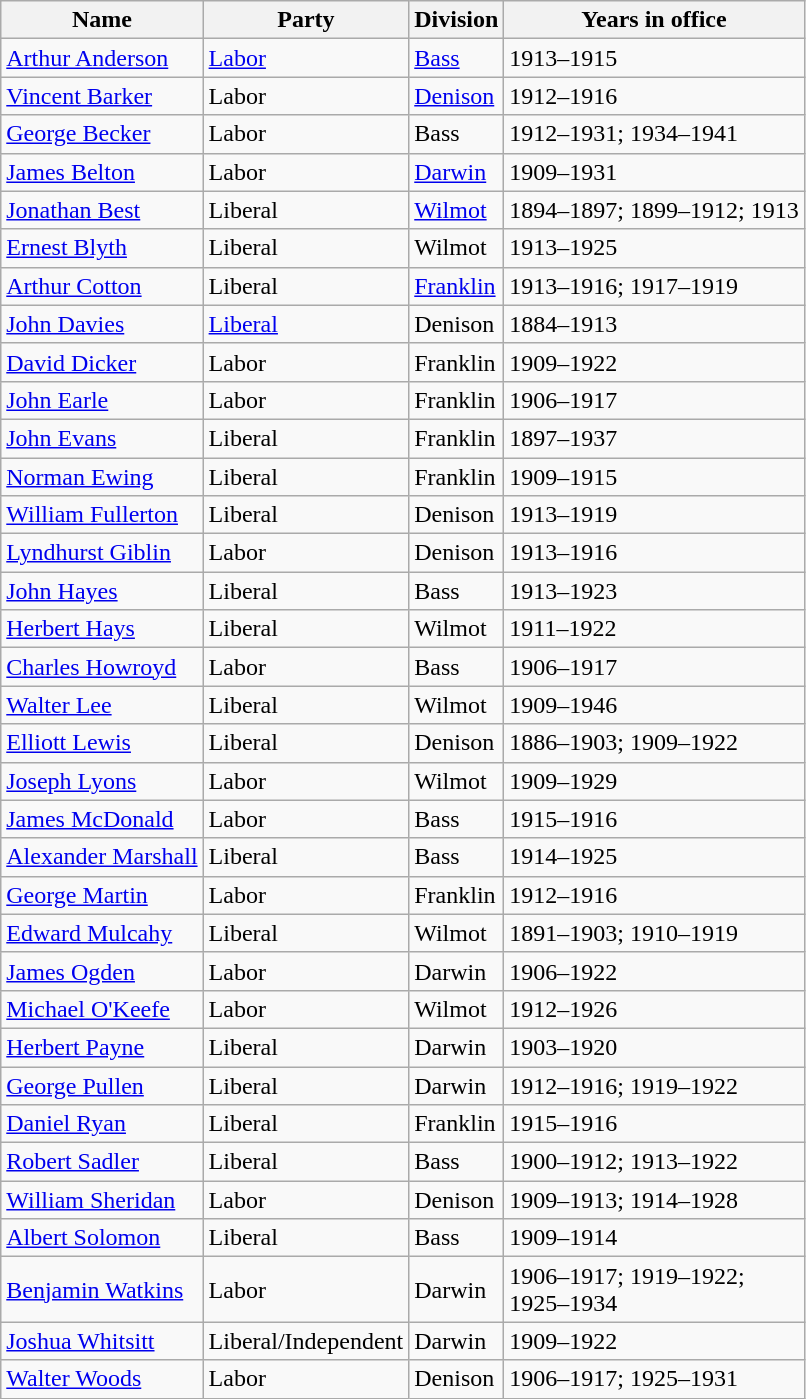<table class="wikitable sortable">
<tr>
<th><strong>Name</strong></th>
<th><strong>Party</strong></th>
<th><strong>Division</strong></th>
<th><strong>Years in office</strong></th>
</tr>
<tr>
<td><a href='#'>Arthur Anderson</a></td>
<td><a href='#'>Labor</a></td>
<td><a href='#'>Bass</a></td>
<td>1913–1915</td>
</tr>
<tr>
<td><a href='#'>Vincent Barker</a></td>
<td>Labor</td>
<td><a href='#'>Denison</a></td>
<td>1912–1916</td>
</tr>
<tr>
<td><a href='#'>George Becker</a></td>
<td>Labor</td>
<td>Bass</td>
<td>1912–1931; 1934–1941</td>
</tr>
<tr>
<td><a href='#'>James Belton</a></td>
<td>Labor</td>
<td><a href='#'>Darwin</a></td>
<td>1909–1931</td>
</tr>
<tr>
<td><a href='#'>Jonathan Best</a></td>
<td>Liberal</td>
<td><a href='#'>Wilmot</a></td>
<td>1894–1897; 1899–1912; 1913</td>
</tr>
<tr>
<td><a href='#'>Ernest Blyth</a></td>
<td>Liberal</td>
<td>Wilmot</td>
<td>1913–1925</td>
</tr>
<tr>
<td><a href='#'>Arthur Cotton</a></td>
<td>Liberal</td>
<td><a href='#'>Franklin</a></td>
<td>1913–1916; 1917–1919</td>
</tr>
<tr>
<td><a href='#'>John Davies</a></td>
<td><a href='#'>Liberal</a></td>
<td>Denison</td>
<td>1884–1913</td>
</tr>
<tr>
<td><a href='#'>David Dicker</a></td>
<td>Labor</td>
<td>Franklin</td>
<td>1909–1922</td>
</tr>
<tr>
<td><a href='#'>John Earle</a></td>
<td>Labor</td>
<td>Franklin</td>
<td>1906–1917</td>
</tr>
<tr>
<td><a href='#'>John Evans</a></td>
<td>Liberal</td>
<td>Franklin</td>
<td>1897–1937</td>
</tr>
<tr>
<td><a href='#'>Norman Ewing</a></td>
<td>Liberal</td>
<td>Franklin</td>
<td>1909–1915</td>
</tr>
<tr>
<td><a href='#'>William Fullerton</a></td>
<td>Liberal</td>
<td>Denison</td>
<td>1913–1919</td>
</tr>
<tr>
<td><a href='#'>Lyndhurst Giblin</a></td>
<td>Labor</td>
<td>Denison</td>
<td>1913–1916</td>
</tr>
<tr>
<td><a href='#'>John Hayes</a></td>
<td>Liberal</td>
<td>Bass</td>
<td>1913–1923</td>
</tr>
<tr>
<td><a href='#'>Herbert Hays</a></td>
<td>Liberal</td>
<td>Wilmot</td>
<td>1911–1922</td>
</tr>
<tr>
<td><a href='#'>Charles Howroyd</a></td>
<td>Labor</td>
<td>Bass</td>
<td>1906–1917</td>
</tr>
<tr>
<td><a href='#'>Walter Lee</a></td>
<td>Liberal</td>
<td>Wilmot</td>
<td>1909–1946</td>
</tr>
<tr>
<td><a href='#'>Elliott Lewis</a></td>
<td>Liberal</td>
<td>Denison</td>
<td>1886–1903; 1909–1922</td>
</tr>
<tr>
<td><a href='#'>Joseph Lyons</a></td>
<td>Labor</td>
<td>Wilmot</td>
<td>1909–1929</td>
</tr>
<tr>
<td><a href='#'>James McDonald</a></td>
<td>Labor</td>
<td>Bass</td>
<td>1915–1916</td>
</tr>
<tr>
<td><a href='#'>Alexander Marshall</a></td>
<td>Liberal</td>
<td>Bass</td>
<td>1914–1925</td>
</tr>
<tr>
<td><a href='#'>George Martin</a></td>
<td>Labor</td>
<td>Franklin</td>
<td>1912–1916</td>
</tr>
<tr>
<td><a href='#'>Edward Mulcahy</a></td>
<td>Liberal</td>
<td>Wilmot</td>
<td>1891–1903; 1910–1919</td>
</tr>
<tr>
<td><a href='#'>James Ogden</a></td>
<td>Labor</td>
<td>Darwin</td>
<td>1906–1922</td>
</tr>
<tr>
<td><a href='#'>Michael O'Keefe</a></td>
<td>Labor</td>
<td>Wilmot</td>
<td>1912–1926</td>
</tr>
<tr>
<td><a href='#'>Herbert Payne</a></td>
<td>Liberal</td>
<td>Darwin</td>
<td>1903–1920</td>
</tr>
<tr>
<td><a href='#'>George Pullen</a></td>
<td>Liberal</td>
<td>Darwin</td>
<td>1912–1916; 1919–1922</td>
</tr>
<tr>
<td><a href='#'>Daniel Ryan</a></td>
<td>Liberal</td>
<td>Franklin</td>
<td>1915–1916</td>
</tr>
<tr>
<td><a href='#'>Robert Sadler</a></td>
<td>Liberal</td>
<td>Bass</td>
<td>1900–1912; 1913–1922</td>
</tr>
<tr>
<td><a href='#'>William Sheridan</a></td>
<td>Labor</td>
<td>Denison</td>
<td>1909–1913; 1914–1928</td>
</tr>
<tr>
<td><a href='#'>Albert Solomon</a></td>
<td>Liberal</td>
<td>Bass</td>
<td>1909–1914</td>
</tr>
<tr>
<td><a href='#'>Benjamin Watkins</a></td>
<td>Labor</td>
<td>Darwin</td>
<td>1906–1917; 1919–1922;<br>1925–1934</td>
</tr>
<tr>
<td><a href='#'>Joshua Whitsitt</a></td>
<td>Liberal/Independent</td>
<td>Darwin</td>
<td>1909–1922</td>
</tr>
<tr>
<td><a href='#'>Walter Woods</a></td>
<td>Labor</td>
<td>Denison</td>
<td>1906–1917; 1925–1931</td>
</tr>
</table>
